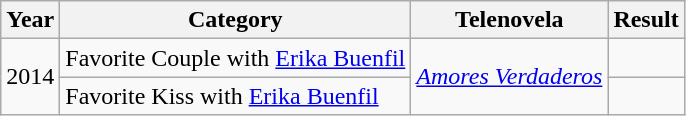<table class="wikitable">
<tr>
<th>Year</th>
<th>Category</th>
<th>Telenovela</th>
<th>Result</th>
</tr>
<tr>
<td rowspan=2>2014</td>
<td>Favorite Couple with <a href='#'>Erika Buenfil</a></td>
<td rowspan=2><em><a href='#'>Amores Verdaderos</a></em></td>
<td></td>
</tr>
<tr>
<td>Favorite Kiss with <a href='#'>Erika Buenfil</a></td>
<td></td>
</tr>
</table>
